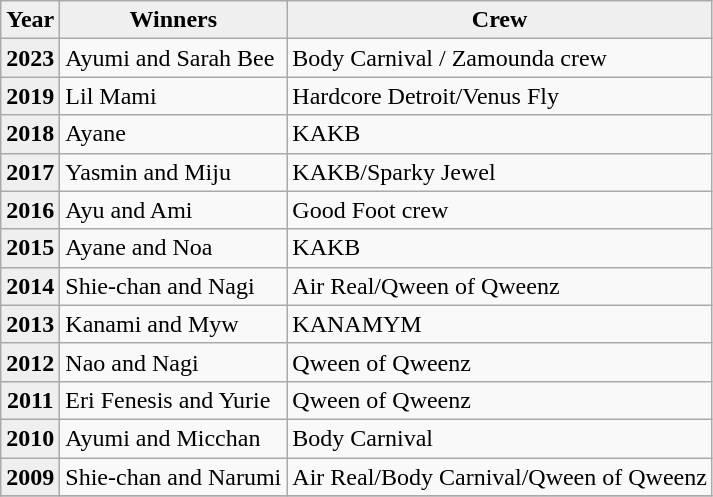<table class="wikitable">
<tr>
<th scope="col" style="background:#efefef;">Year</th>
<th scope="col" style="background:#efefef;">Winners</th>
<th scope="col" style="background:#efefef;">Crew</th>
</tr>
<tr>
<th scope="row" style="background:#efefef;">2023</th>
<td> Ayumi and  Sarah Bee</td>
<td>Body Carnival / Zamounda crew</td>
</tr>
<tr>
<th scope="row" style="background:#efefef;">2019</th>
<td> Lil Mami</td>
<td>Hardcore Detroit/Venus Fly</td>
</tr>
<tr>
<th scope="row" style="background:#efefef;">2018</th>
<td> Ayane</td>
<td>KAKB</td>
</tr>
<tr>
<th scope="row" style="background:#efefef;">2017</th>
<td> Yasmin and Miju</td>
<td>KAKB/Sparky Jewel</td>
</tr>
<tr>
<th scope="row" style="background:#efefef;">2016</th>
<td> Ayu and Ami</td>
<td>Good Foot crew</td>
</tr>
<tr>
<th scope="row" style="background:#efefef;">2015</th>
<td> Ayane and Noa</td>
<td>KAKB</td>
</tr>
<tr>
<th scope="row" style="background:#efefef;">2014</th>
<td> Shie-chan and Nagi</td>
<td>Air Real/Qween of Qweenz</td>
</tr>
<tr>
<th scope="row" style="background:#efefef;">2013</th>
<td> Kanami and Myw</td>
<td>KANAMYM</td>
</tr>
<tr>
<th scope="row" style="background:#efefef;">2012</th>
<td> Nao and Nagi</td>
<td>Qween of Qweenz</td>
</tr>
<tr>
<th scope="row" style="background:#efefef;">2011</th>
<td> Eri Fenesis and Yurie</td>
<td>Qween of Qweenz</td>
</tr>
<tr>
<th scope="row" style="background:#efefef;">2010</th>
<td> Ayumi and Micchan</td>
<td>Body Carnival</td>
</tr>
<tr>
<th scope="row" style="background:#efefef;">2009</th>
<td> Shie-chan and Narumi</td>
<td>Air Real/Body Carnival/Qween of Qweenz</td>
</tr>
<tr>
</tr>
</table>
